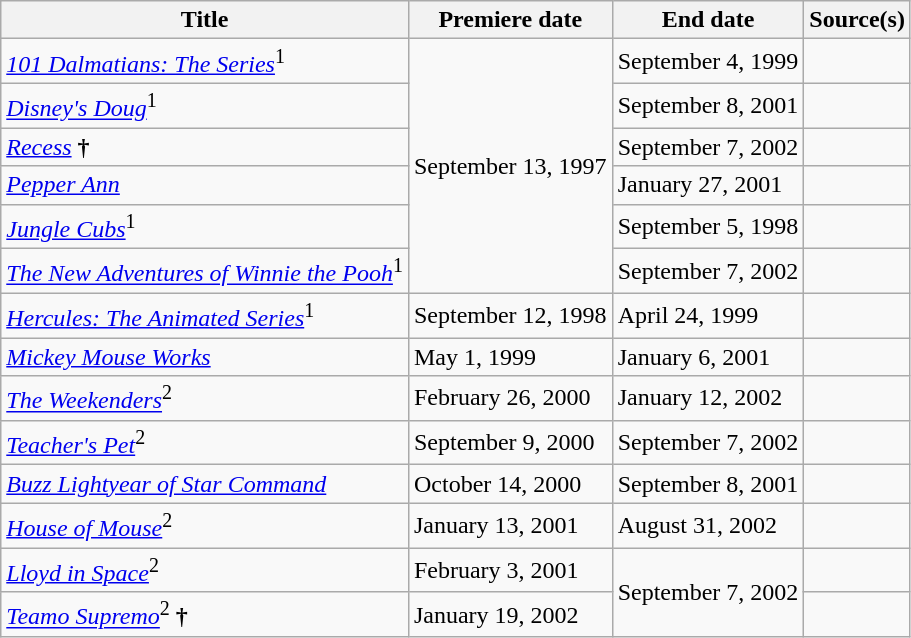<table class="wikitable sortable">
<tr>
<th>Title</th>
<th>Premiere date</th>
<th>End date</th>
<th>Source(s)</th>
</tr>
<tr>
<td><em><a href='#'>101 Dalmatians: The Series</a></em><sup>1</sup></td>
<td rowspan=6>September 13, 1997</td>
<td>September 4, 1999</td>
<td></td>
</tr>
<tr>
<td><em><a href='#'>Disney's Doug</a></em><sup>1</sup></td>
<td>September 8, 2001</td>
<td></td>
</tr>
<tr>
<td><em><a href='#'>Recess</a></em> <strong>†</strong></td>
<td>September 7, 2002</td>
<td></td>
</tr>
<tr>
<td><em><a href='#'>Pepper Ann</a></em></td>
<td>January 27, 2001</td>
<td></td>
</tr>
<tr>
<td><em><a href='#'>Jungle Cubs</a></em><sup>1</sup></td>
<td>September 5, 1998</td>
<td></td>
</tr>
<tr>
<td><em><a href='#'>The New Adventures of Winnie the Pooh</a></em><sup>1</sup></td>
<td>September 7, 2002</td>
<td></td>
</tr>
<tr>
<td><em><a href='#'>Hercules: The Animated Series</a></em><sup>1</sup></td>
<td>September 12, 1998</td>
<td>April 24, 1999</td>
<td></td>
</tr>
<tr>
<td><em><a href='#'>Mickey Mouse Works</a></em></td>
<td>May 1, 1999</td>
<td>January 6, 2001</td>
<td></td>
</tr>
<tr>
<td><em><a href='#'>The Weekenders</a></em><sup>2</sup></td>
<td>February 26, 2000</td>
<td>January 12, 2002</td>
<td></td>
</tr>
<tr>
<td><em><a href='#'>Teacher's Pet</a></em><sup>2</sup></td>
<td>September 9, 2000</td>
<td>September 7, 2002</td>
<td></td>
</tr>
<tr>
<td><em><a href='#'>Buzz Lightyear of Star Command</a></em></td>
<td>October 14, 2000</td>
<td>September 8, 2001</td>
<td></td>
</tr>
<tr>
<td><em><a href='#'>House of Mouse</a></em><sup>2</sup></td>
<td>January 13, 2001</td>
<td>August 31, 2002</td>
<td></td>
</tr>
<tr>
<td><em><a href='#'>Lloyd in Space</a></em><sup>2</sup></td>
<td>February 3, 2001</td>
<td rowspan=2>September 7, 2002</td>
<td></td>
</tr>
<tr>
<td><em><a href='#'>Teamo Supremo</a></em><sup>2</sup> <strong>†</strong></td>
<td>January 19, 2002</td>
<td></td>
</tr>
</table>
